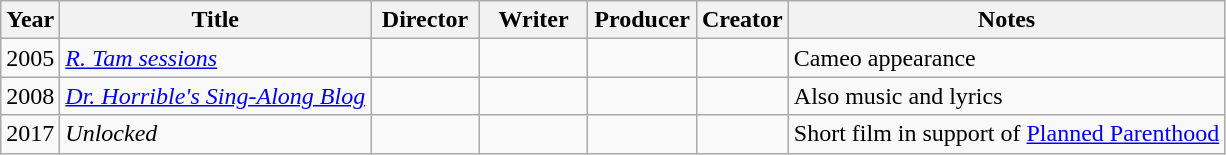<table class="wikitable" margin-right:auto; margin-right:auto">
<tr>
<th>Year</th>
<th>Title</th>
<th width="65">Director</th>
<th width="65">Writer</th>
<th width="65">Producer</th>
<th>Creator</th>
<th>Notes</th>
</tr>
<tr>
<td>2005</td>
<td><em><a href='#'>R. Tam sessions</a></em></td>
<td></td>
<td></td>
<td></td>
<td></td>
<td>Cameo appearance</td>
</tr>
<tr>
<td>2008</td>
<td><em><a href='#'>Dr. Horrible's Sing-Along Blog</a></em></td>
<td></td>
<td></td>
<td></td>
<td></td>
<td>Also music and lyrics</td>
</tr>
<tr>
<td>2017</td>
<td><em>Unlocked</em></td>
<td></td>
<td></td>
<td></td>
<td></td>
<td>Short film in support of <a href='#'>Planned Parenthood</a></td>
</tr>
</table>
